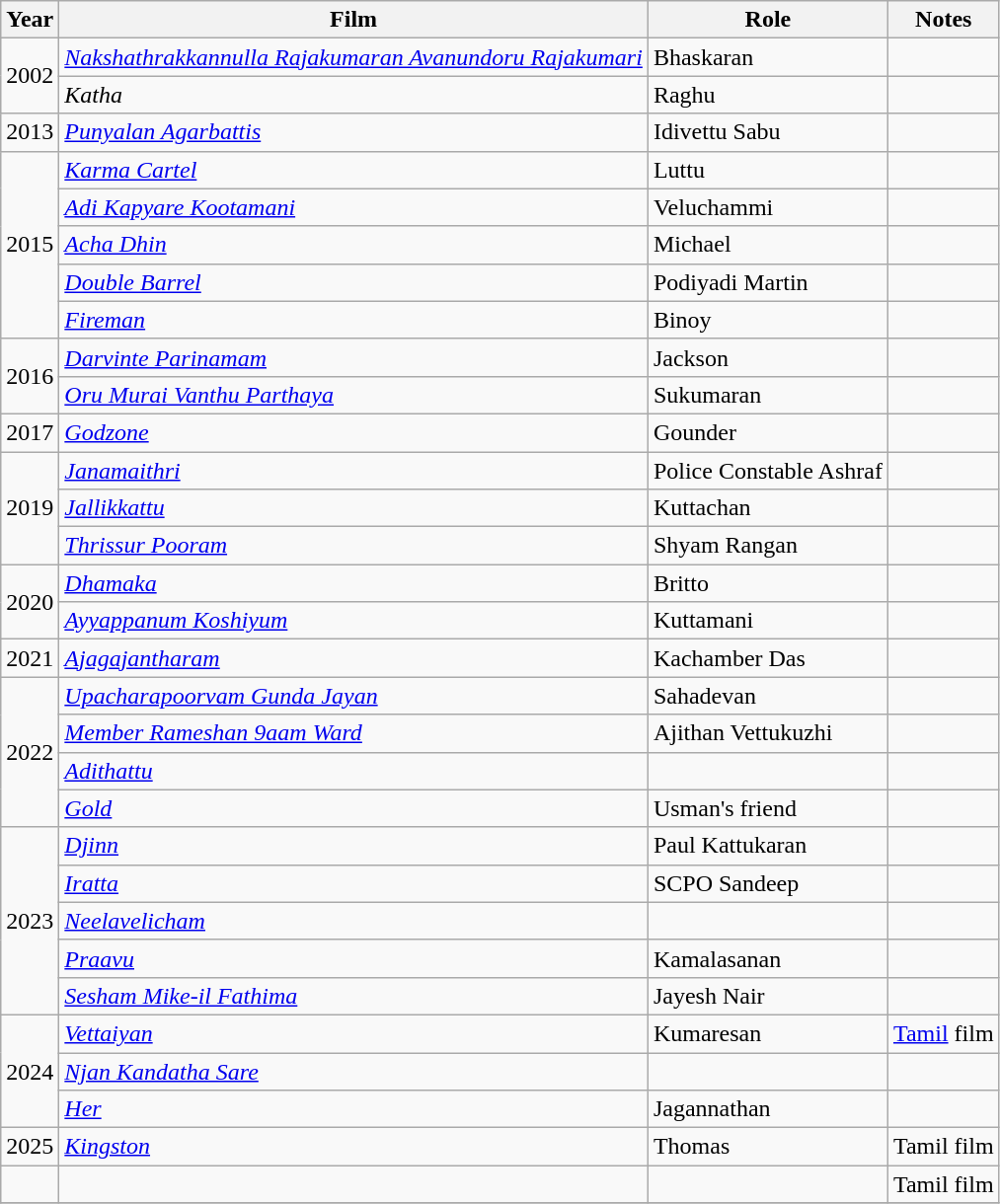<table class="wikitable sortable">
<tr>
<th>Year</th>
<th>Film</th>
<th>Role</th>
<th class="unsortable">Notes</th>
</tr>
<tr>
<td rowspan=2>2002</td>
<td><em><a href='#'>Nakshathrakkannulla Rajakumaran Avanundoru Rajakumari</a></em></td>
<td>Bhaskaran</td>
<td></td>
</tr>
<tr>
<td><em>Katha</em></td>
<td>Raghu</td>
<td></td>
</tr>
<tr>
<td>2013</td>
<td><em><a href='#'>Punyalan Agarbattis</a></em></td>
<td>Idivettu Sabu</td>
<td></td>
</tr>
<tr>
<td rowspan="5">2015</td>
<td><em><a href='#'>Karma Cartel</a></em></td>
<td>Luttu</td>
<td></td>
</tr>
<tr>
<td><em><a href='#'>Adi Kapyare Kootamani</a></em></td>
<td>Veluchammi</td>
<td></td>
</tr>
<tr>
<td><em><a href='#'>Acha Dhin</a></em></td>
<td>Michael</td>
<td></td>
</tr>
<tr>
<td><em><a href='#'>Double Barrel</a></em></td>
<td>Podiyadi Martin</td>
<td></td>
</tr>
<tr>
<td><em><a href='#'>Fireman</a></em></td>
<td>Binoy</td>
<td></td>
</tr>
<tr>
<td rowspan="2">2016</td>
<td><em><a href='#'>Darvinte Parinamam</a></em></td>
<td>Jackson</td>
<td></td>
</tr>
<tr>
<td><em><a href='#'>Oru Murai Vanthu Parthaya</a></em></td>
<td>Sukumaran</td>
<td></td>
</tr>
<tr>
<td>2017</td>
<td><em><a href='#'>Godzone</a></em></td>
<td>Gounder</td>
<td></td>
</tr>
<tr>
<td rowspan="3">2019</td>
<td><em><a href='#'>Janamaithri</a></em></td>
<td>Police Constable Ashraf</td>
<td></td>
</tr>
<tr>
<td><em><a href='#'>Jallikkattu</a></em></td>
<td>Kuttachan</td>
<td></td>
</tr>
<tr>
<td><em><a href='#'>Thrissur Pooram</a></em></td>
<td>Shyam Rangan</td>
<td></td>
</tr>
<tr>
<td rowspan="2">2020</td>
<td><em><a href='#'>Dhamaka</a></em></td>
<td>Britto</td>
<td></td>
</tr>
<tr>
<td><em><a href='#'>Ayyappanum Koshiyum</a></em></td>
<td>Kuttamani</td>
<td></td>
</tr>
<tr>
<td>2021</td>
<td><em><a href='#'>Ajagajantharam</a></em></td>
<td>Kachamber Das</td>
<td></td>
</tr>
<tr>
<td rowspan=4>2022</td>
<td><em><a href='#'>Upacharapoorvam Gunda Jayan</a></em></td>
<td>Sahadevan</td>
<td></td>
</tr>
<tr>
<td><em><a href='#'>Member Rameshan 9aam Ward</a></em></td>
<td>Ajithan Vettukuzhi</td>
<td></td>
</tr>
<tr>
<td><em><a href='#'>Adithattu</a></em></td>
<td></td>
<td></td>
</tr>
<tr>
<td><em><a href='#'>Gold</a></em></td>
<td>Usman's friend</td>
<td></td>
</tr>
<tr>
<td rowspan=5>2023</td>
<td><a href='#'><em>Djinn</em></a></td>
<td>Paul Kattukaran</td>
<td></td>
</tr>
<tr>
<td><em><a href='#'>Iratta</a></em></td>
<td>SCPO Sandeep</td>
<td></td>
</tr>
<tr>
<td><em><a href='#'>Neelavelicham</a></em></td>
<td></td>
<td></td>
</tr>
<tr>
<td><em><a href='#'>Praavu</a></em></td>
<td>Kamalasanan</td>
<td></td>
</tr>
<tr>
<td><em><a href='#'>Sesham Mike-il Fathima</a></em></td>
<td>Jayesh Nair</td>
<td></td>
</tr>
<tr>
<td rowspan=3>2024</td>
<td><em><a href='#'>Vettaiyan</a></em></td>
<td>Kumaresan</td>
<td><a href='#'>Tamil</a> film</td>
</tr>
<tr>
<td><em><a href='#'>Njan Kandatha Sare</a></em></td>
<td></td>
<td></td>
</tr>
<tr>
<td><em><a href='#'>Her</a></em></td>
<td>Jagannathan</td>
<td></td>
</tr>
<tr>
<td>2025</td>
<td><em><a href='#'>Kingston</a></em></td>
<td>Thomas</td>
<td>Tamil film</td>
</tr>
<tr>
<td></td>
<td></td>
<td></td>
<td>Tamil film</td>
</tr>
<tr>
</tr>
</table>
